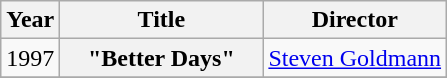<table class="wikitable plainrowheaders">
<tr>
<th>Year</th>
<th style="width:8em;">Title</th>
<th>Director</th>
</tr>
<tr>
<td>1997</td>
<th scope="row">"Better Days"</th>
<td><a href='#'>Steven Goldmann</a></td>
</tr>
<tr>
</tr>
</table>
